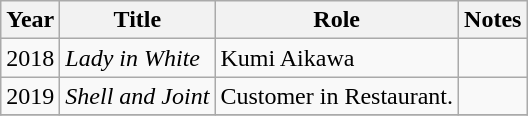<table class="wikitable sortable">
<tr>
<th>Year</th>
<th>Title</th>
<th>Role</th>
<th class="unsortable">Notes</th>
</tr>
<tr>
<td>2018</td>
<td><em>Lady in White</em></td>
<td>Kumi Aikawa</td>
<td></td>
</tr>
<tr>
<td>2019</td>
<td><em>Shell and Joint</em></td>
<td>Customer in Restaurant.</td>
<td></td>
</tr>
<tr>
</tr>
</table>
